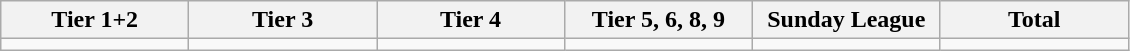<table class="wikitable">
<tr>
<th width="15%">Tier 1+2</th>
<th width="15%">Tier 3</th>
<th width="15%">Tier 4</th>
<th width="15%">Tier 5, 6, 8, 9</th>
<th width="15%">Sunday League</th>
<th width="15%">Total</th>
</tr>
<tr>
<td></td>
<td></td>
<td></td>
<td></td>
<td></td>
<td></td>
</tr>
</table>
